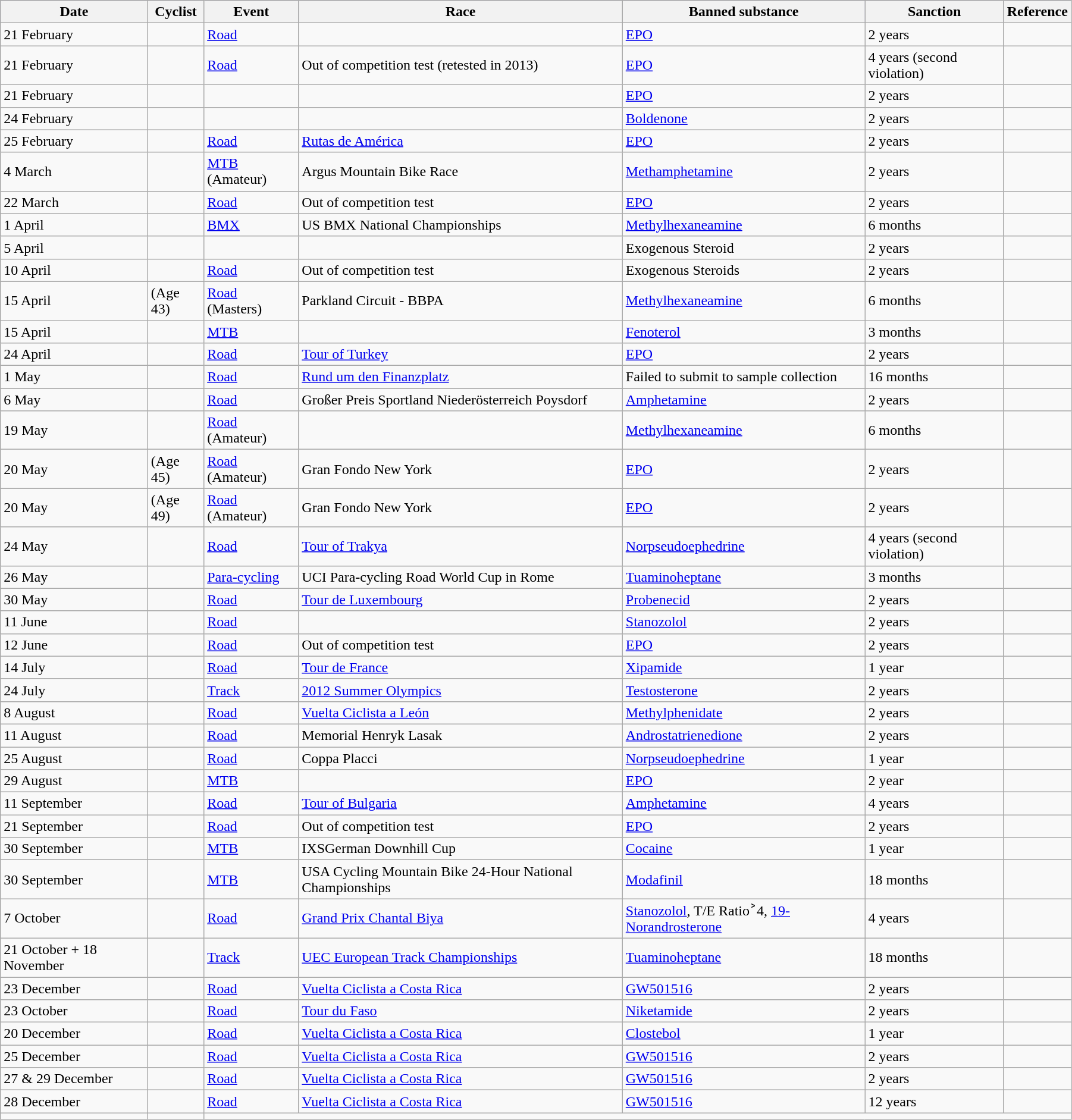<table class="wikitable" style="width:95%;">
<tr style="background:#ccf; class=;"sortable">
<th>Date</th>
<th>Cyclist</th>
<th>Event</th>
<th>Race</th>
<th>Banned substance</th>
<th>Sanction</th>
<th>Reference</th>
</tr>
<tr>
<td>21 February</td>
<td></td>
<td><a href='#'>Road</a></td>
<td></td>
<td><a href='#'>EPO</a></td>
<td>2 years</td>
<td></td>
</tr>
<tr>
<td>21 February</td>
<td></td>
<td><a href='#'>Road</a></td>
<td>Out of competition test (retested in 2013)</td>
<td><a href='#'>EPO</a></td>
<td>4 years (second violation)</td>
<td></td>
</tr>
<tr>
<td>21 February</td>
<td></td>
<td></td>
<td></td>
<td><a href='#'>EPO</a></td>
<td>2 years</td>
<td></td>
</tr>
<tr>
<td>24 February</td>
<td></td>
<td></td>
<td></td>
<td><a href='#'>Boldenone</a></td>
<td>2 years</td>
<td></td>
</tr>
<tr>
<td>25 February</td>
<td></td>
<td><a href='#'>Road</a></td>
<td><a href='#'>Rutas de América</a></td>
<td><a href='#'>EPO</a></td>
<td>2 years</td>
<td></td>
</tr>
<tr>
<td>4 March</td>
<td></td>
<td><a href='#'>MTB</a> (Amateur)</td>
<td>Argus Mountain Bike Race</td>
<td><a href='#'>Methamphetamine</a></td>
<td>2 years</td>
<td></td>
</tr>
<tr>
<td>22 March</td>
<td></td>
<td><a href='#'>Road</a></td>
<td>Out of competition test</td>
<td><a href='#'>EPO</a></td>
<td>2 years</td>
<td></td>
</tr>
<tr>
<td>1 April</td>
<td></td>
<td><a href='#'>BMX</a></td>
<td>US BMX National Championships</td>
<td><a href='#'>Methylhexaneamine</a></td>
<td>6 months</td>
<td></td>
</tr>
<tr>
<td>5 April</td>
<td></td>
<td></td>
<td></td>
<td>Exogenous Steroid</td>
<td>2 years</td>
<td></td>
</tr>
<tr>
<td>10 April</td>
<td></td>
<td><a href='#'>Road</a></td>
<td>Out of competition test</td>
<td>Exogenous Steroids</td>
<td>2 years</td>
<td></td>
</tr>
<tr>
<td>15 April</td>
<td> (Age 43)</td>
<td><a href='#'>Road</a> (Masters)</td>
<td>Parkland Circuit - BBPA</td>
<td><a href='#'>Methylhexaneamine</a></td>
<td>6 months</td>
<td></td>
</tr>
<tr>
<td>15 April</td>
<td></td>
<td><a href='#'>MTB</a></td>
<td></td>
<td><a href='#'>Fenoterol</a></td>
<td>3 months</td>
<td></td>
</tr>
<tr>
<td>24 April</td>
<td></td>
<td><a href='#'>Road</a></td>
<td><a href='#'>Tour of Turkey</a></td>
<td><a href='#'>EPO</a></td>
<td>2 years</td>
<td></td>
</tr>
<tr>
<td>1 May</td>
<td></td>
<td><a href='#'>Road</a></td>
<td><a href='#'>Rund um den Finanzplatz</a></td>
<td>Failed to submit to sample collection</td>
<td>16 months</td>
<td></td>
</tr>
<tr>
<td>6 May</td>
<td></td>
<td><a href='#'>Road</a></td>
<td>Großer Preis Sportland Niederösterreich Poysdorf</td>
<td><a href='#'>Amphetamine</a></td>
<td>2 years</td>
<td></td>
</tr>
<tr>
<td>19 May</td>
<td></td>
<td><a href='#'>Road</a> (Amateur)</td>
<td></td>
<td><a href='#'>Methylhexaneamine</a></td>
<td>6 months</td>
<td></td>
</tr>
<tr>
<td>20 May</td>
<td> (Age 45)</td>
<td><a href='#'>Road</a> (Amateur)</td>
<td>Gran Fondo New York</td>
<td><a href='#'>EPO</a></td>
<td>2 years</td>
<td></td>
</tr>
<tr>
<td>20 May</td>
<td> (Age 49)</td>
<td><a href='#'>Road</a> (Amateur)</td>
<td>Gran Fondo New York</td>
<td><a href='#'>EPO</a></td>
<td>2 years</td>
<td></td>
</tr>
<tr>
<td>24 May</td>
<td></td>
<td><a href='#'>Road</a></td>
<td><a href='#'>Tour of Trakya</a></td>
<td><a href='#'>Norpseudoephedrine</a></td>
<td>4 years (second violation)</td>
<td></td>
</tr>
<tr>
<td>26 May</td>
<td></td>
<td><a href='#'>Para-cycling</a></td>
<td>UCI Para-cycling Road World Cup in Rome</td>
<td><a href='#'>Tuaminoheptane</a></td>
<td>3 months</td>
<td></td>
</tr>
<tr>
<td>30 May</td>
<td></td>
<td><a href='#'>Road</a></td>
<td><a href='#'>Tour de Luxembourg</a></td>
<td><a href='#'>Probenecid</a></td>
<td>2 years</td>
<td></td>
</tr>
<tr>
<td>11 June</td>
<td></td>
<td><a href='#'>Road</a></td>
<td></td>
<td><a href='#'>Stanozolol</a></td>
<td>2 years</td>
<td></td>
</tr>
<tr>
<td>12 June</td>
<td></td>
<td><a href='#'>Road</a></td>
<td>Out of competition test</td>
<td><a href='#'>EPO</a></td>
<td>2 years</td>
<td></td>
</tr>
<tr>
<td>14 July</td>
<td></td>
<td><a href='#'>Road</a></td>
<td><a href='#'>Tour de France</a></td>
<td><a href='#'>Xipamide</a></td>
<td>1 year</td>
<td></td>
</tr>
<tr>
<td>24 July</td>
<td></td>
<td><a href='#'>Track</a></td>
<td><a href='#'>2012 Summer Olympics</a></td>
<td><a href='#'>Testosterone</a></td>
<td>2 years</td>
<td></td>
</tr>
<tr>
<td>8 August</td>
<td></td>
<td><a href='#'>Road</a></td>
<td><a href='#'>Vuelta Ciclista a León</a></td>
<td><a href='#'>Methylphenidate</a></td>
<td>2 years</td>
<td></td>
</tr>
<tr>
<td>11 August</td>
<td></td>
<td><a href='#'>Road</a></td>
<td>Memorial Henryk Lasak</td>
<td><a href='#'>Androstatrienedione</a></td>
<td>2 years</td>
<td></td>
</tr>
<tr>
<td>25 August</td>
<td></td>
<td><a href='#'>Road</a></td>
<td>Coppa Placci</td>
<td><a href='#'>Norpseudoephedrine</a></td>
<td>1 year</td>
<td></td>
</tr>
<tr>
<td>29 August</td>
<td></td>
<td><a href='#'>MTB</a></td>
<td></td>
<td><a href='#'>EPO</a></td>
<td>2 year</td>
<td></td>
</tr>
<tr>
<td>11 September</td>
<td></td>
<td><a href='#'>Road</a></td>
<td><a href='#'>Tour of Bulgaria</a></td>
<td><a href='#'>Amphetamine</a></td>
<td>4 years</td>
<td></td>
</tr>
<tr>
<td>21 September</td>
<td></td>
<td><a href='#'>Road</a></td>
<td>Out of competition test</td>
<td><a href='#'>EPO</a></td>
<td>2 years</td>
<td></td>
</tr>
<tr>
<td>30 September</td>
<td></td>
<td><a href='#'>MTB</a></td>
<td>IXSGerman Downhill Cup</td>
<td><a href='#'>Cocaine</a></td>
<td>1 year</td>
<td></td>
</tr>
<tr>
<td>30 September</td>
<td></td>
<td><a href='#'>MTB</a></td>
<td>USA Cycling Mountain Bike 24-Hour National Championships</td>
<td><a href='#'>Modafinil</a></td>
<td>18 months</td>
<td></td>
</tr>
<tr>
<td>7 October</td>
<td></td>
<td><a href='#'>Road</a></td>
<td><a href='#'>Grand Prix Chantal Biya</a></td>
<td><a href='#'>Stanozolol</a>, T/E Ratio˃4, <a href='#'>19-Norandrosterone</a></td>
<td>4 years</td>
<td></td>
</tr>
<tr>
<td>21 October + 18 November</td>
<td></td>
<td><a href='#'>Track</a></td>
<td><a href='#'>UEC European Track Championships</a></td>
<td><a href='#'>Tuaminoheptane</a></td>
<td>18 months</td>
<td></td>
</tr>
<tr>
<td>23 December</td>
<td></td>
<td><a href='#'>Road</a></td>
<td><a href='#'>Vuelta Ciclista a Costa Rica</a></td>
<td><a href='#'>GW501516</a></td>
<td>2 years</td>
<td></td>
</tr>
<tr>
<td>23 October</td>
<td></td>
<td><a href='#'>Road</a></td>
<td><a href='#'>Tour du Faso</a></td>
<td><a href='#'>Niketamide</a></td>
<td>2 years</td>
<td></td>
</tr>
<tr>
<td>20 December</td>
<td></td>
<td><a href='#'>Road</a></td>
<td><a href='#'>Vuelta Ciclista a Costa Rica</a></td>
<td><a href='#'>Clostebol</a></td>
<td>1 year</td>
<td></td>
</tr>
<tr>
<td>25 December</td>
<td></td>
<td><a href='#'>Road</a></td>
<td><a href='#'>Vuelta Ciclista a Costa Rica</a></td>
<td><a href='#'>GW501516</a></td>
<td>2 years</td>
<td></td>
</tr>
<tr>
<td>27 & 29 December</td>
<td></td>
<td><a href='#'>Road</a></td>
<td><a href='#'>Vuelta Ciclista a Costa Rica</a></td>
<td><a href='#'>GW501516</a></td>
<td>2 years</td>
<td></td>
</tr>
<tr>
<td>28 December</td>
<td></td>
<td><a href='#'>Road</a></td>
<td><a href='#'>Vuelta Ciclista a Costa Rica</a></td>
<td><a href='#'>GW501516</a></td>
<td>12 years</td>
<td></td>
</tr>
<tr>
<td></td>
<td></td>
</tr>
</table>
